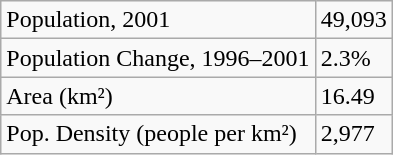<table class="wikitable">
<tr>
<td>Population, 2001</td>
<td>49,093</td>
</tr>
<tr>
<td>Population Change, 1996–2001</td>
<td>2.3%</td>
</tr>
<tr>
<td>Area (km²)</td>
<td>16.49</td>
</tr>
<tr>
<td>Pop. Density (people per km²)</td>
<td>2,977</td>
</tr>
</table>
